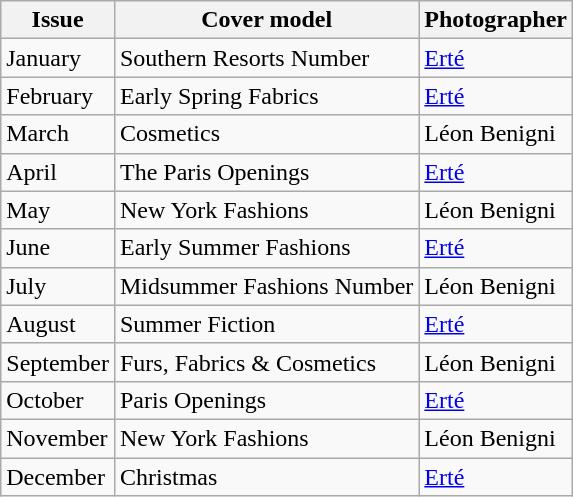<table class="sortable wikitable">
<tr>
<th>Issue</th>
<th>Cover model</th>
<th>Photographer</th>
</tr>
<tr>
<td>January</td>
<td>Southern Resorts Number</td>
<td><a href='#'>Erté</a></td>
</tr>
<tr>
<td>February</td>
<td>Early Spring Fabrics</td>
<td><a href='#'>Erté</a></td>
</tr>
<tr>
<td>March</td>
<td>Cosmetics</td>
<td>Léon Benigni</td>
</tr>
<tr>
<td>April</td>
<td>The Paris Openings</td>
<td><a href='#'>Erté</a></td>
</tr>
<tr>
<td>May</td>
<td>New York Fashions</td>
<td>Léon Benigni</td>
</tr>
<tr>
<td>June</td>
<td>Early Summer Fashions</td>
<td><a href='#'>Erté</a></td>
</tr>
<tr>
<td>July</td>
<td>Midsummer Fashions Number</td>
<td>Léon Benigni</td>
</tr>
<tr>
<td>August</td>
<td>Summer Fiction</td>
<td><a href='#'>Erté</a></td>
</tr>
<tr>
<td>September</td>
<td>Furs, Fabrics & Cosmetics</td>
<td>Léon Benigni</td>
</tr>
<tr>
<td>October</td>
<td>Paris Openings</td>
<td><a href='#'>Erté</a></td>
</tr>
<tr>
<td>November</td>
<td>New York Fashions</td>
<td>Léon Benigni</td>
</tr>
<tr>
<td>December</td>
<td>Christmas</td>
<td><a href='#'>Erté</a></td>
</tr>
</table>
